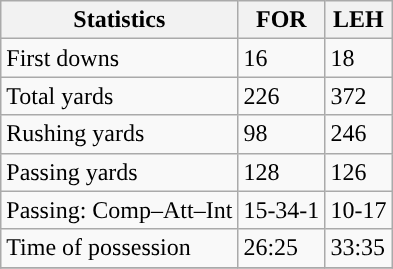<table class="wikitable" style="float: left;">
<tr>
<th>Statistics</th>
<th>FOR</th>
<th>LEH</th>
</tr>
<tr>
<td>First downs</td>
<td>16</td>
<td>18</td>
</tr>
<tr>
<td>Total yards</td>
<td>226</td>
<td>372</td>
</tr>
<tr>
<td>Rushing yards</td>
<td>98</td>
<td>246</td>
</tr>
<tr>
<td>Passing yards</td>
<td>128</td>
<td>126</td>
</tr>
<tr>
<td>Passing: Comp–Att–Int</td>
<td>15-34-1</td>
<td>10-17</td>
</tr>
<tr>
<td>Time of possession</td>
<td>26:25</td>
<td>33:35</td>
</tr>
<tr>
</tr>
</table>
